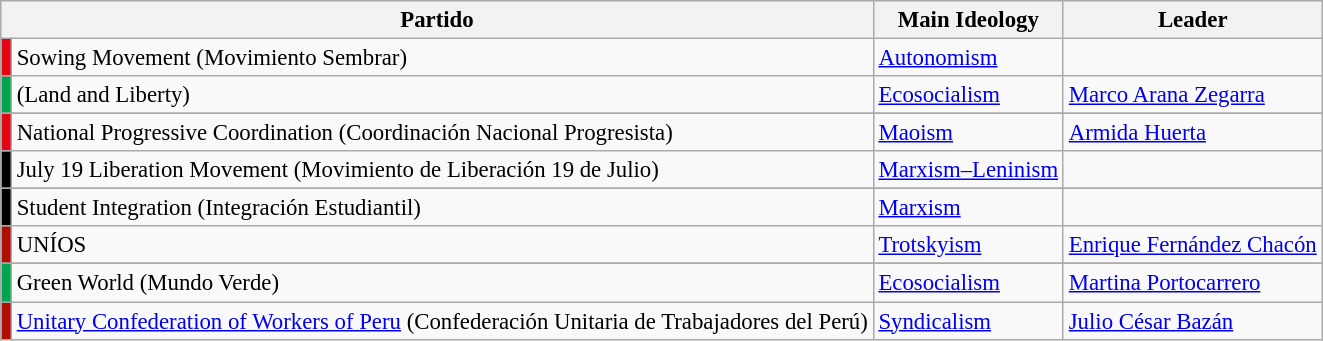<table class="wikitable" style="font-size:95%">
<tr>
<th colspan="2">Partido</th>
<th>Main Ideology</th>
<th>Leader</th>
</tr>
<tr>
<td bgcolor="#E30512"></td>
<td>Sowing Movement (Movimiento Sembrar)</td>
<td><a href='#'>Autonomism</a></td>
<td></td>
</tr>
<tr>
<td bgcolor="#00A550"></td>
<td> (Land and Liberty)</td>
<td><a href='#'>Ecosocialism</a></td>
<td><a href='#'>Marco Arana Zegarra</a></td>
</tr>
<tr>
</tr>
<tr>
<td bgcolor="#E30512"></td>
<td>National Progressive Coordination (Coordinación Nacional Progresista)</td>
<td><a href='#'>Maoism</a></td>
<td><a href='#'>Armida Huerta</a></td>
</tr>
<tr>
<td bgcolor="black"></td>
<td>July 19 Liberation Movement (Movimiento de Liberación 19 de Julio)</td>
<td><a href='#'>Marxism–Leninism</a></td>
<td></td>
</tr>
<tr>
</tr>
<tr>
<td bgcolor="black"></td>
<td>Student Integration (Integración Estudiantil)</td>
<td><a href='#'>Marxism</a></td>
<td></td>
</tr>
<tr>
<td bgcolor="#blue"></td>
<td>UNÍOS</td>
<td><a href='#'>Trotskyism</a></td>
<td><a href='#'>Enrique Fernández Chacón</a></td>
</tr>
<tr>
</tr>
<tr>
<td bgcolor="#00A550"></td>
<td>Green World (Mundo Verde)</td>
<td><a href='#'>Ecosocialism</a></td>
<td><a href='#'>Martina Portocarrero</a></td>
</tr>
<tr>
<td bgcolor="#blue"></td>
<td><a href='#'>Unitary Confederation of Workers of Peru</a> (Confederación Unitaria de Trabajadores del Perú)</td>
<td><a href='#'>Syndicalism</a></td>
<td><a href='#'>Julio César Bazán</a></td>
</tr>
</table>
